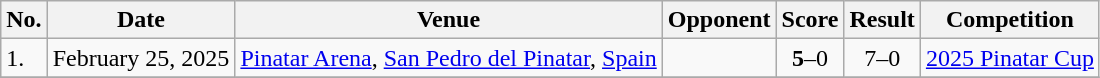<table class="wikitable">
<tr>
<th>No.</th>
<th>Date</th>
<th>Venue</th>
<th>Opponent</th>
<th>Score</th>
<th>Result</th>
<th>Competition</th>
</tr>
<tr>
<td>1.</td>
<td>February 25, 2025</td>
<td><a href='#'>Pinatar Arena</a>, <a href='#'>San Pedro del Pinatar</a>, <a href='#'>Spain</a></td>
<td></td>
<td align=center><strong>5</strong>–0</td>
<td align=center>7–0</td>
<td><a href='#'>2025 Pinatar Cup</a></td>
</tr>
<tr>
</tr>
</table>
